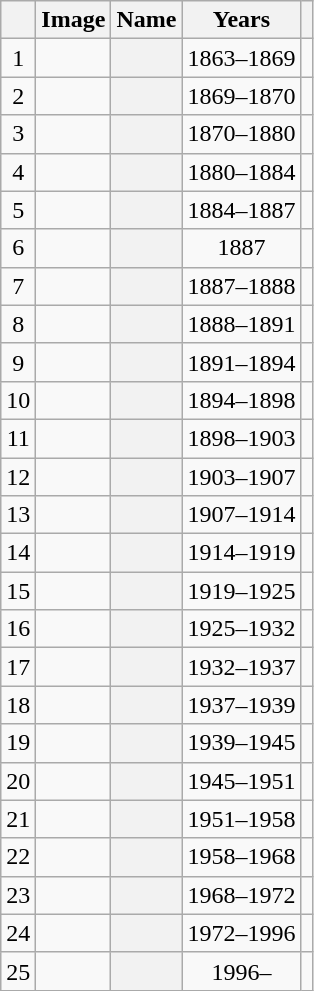<table class="wikitable sortable plainrowheaders">
<tr>
<th></th>
<th>Image</th>
<th>Name</th>
<th>Years</th>
<th></th>
</tr>
<tr>
<td align="center">1</td>
<td align="center"></td>
<th scope="row"> </th>
<td align="center">1863–1869</td>
<td align="center"></td>
</tr>
<tr>
<td align="center">2</td>
<td align="center"></td>
<th scope="row"> </th>
<td align="center">1869–1870</td>
<td align="center"></td>
</tr>
<tr>
<td align="center">3</td>
<td align="center"></td>
<th scope="row"> </th>
<td align="center">1870–1880</td>
<td align="center"></td>
</tr>
<tr>
<td align="center">4</td>
<td align="center"></td>
<th scope="row"> </th>
<td align="center">1880–1884</td>
<td align="center"></td>
</tr>
<tr>
<td align="center">5</td>
<td align="center"></td>
<th scope="row"> </th>
<td align="center">1884–1887</td>
<td align="center"></td>
</tr>
<tr>
<td align="center">6</td>
<td align="center"></td>
<th scope="row"> </th>
<td align="center">1887</td>
<td align="center"></td>
</tr>
<tr>
<td align="center">7</td>
<td align="center"></td>
<th scope="row"> </th>
<td align="center">1887–1888</td>
<td align="center"></td>
</tr>
<tr>
<td align="center">8</td>
<td align="center"></td>
<th scope="row"> </th>
<td align="center">1888–1891</td>
<td align="center"></td>
</tr>
<tr>
<td align="center">9</td>
<td align="center"></td>
<th scope="row"> </th>
<td align="center">1891–1894</td>
<td align="center"></td>
</tr>
<tr>
<td align="center">10</td>
<td align="center"></td>
<th scope="row"> </th>
<td align="center">1894–1898</td>
<td align="center"></td>
</tr>
<tr>
<td align="center">11</td>
<td align="center"></td>
<th scope="row"> </th>
<td align="center">1898–1903</td>
<td align="center"></td>
</tr>
<tr>
<td align="center">12</td>
<td align="center"></td>
<th scope="row"> </th>
<td align="center">1903–1907</td>
<td align="center"></td>
</tr>
<tr>
<td align="center">13</td>
<td align="center"></td>
<th scope="row"> </th>
<td align="center">1907–1914</td>
<td align="center"></td>
</tr>
<tr>
<td align="center">14</td>
<td align="center"></td>
<th scope="row"> </th>
<td align="center">1914–1919</td>
<td align="center"></td>
</tr>
<tr>
<td align="center">15</td>
<td align="center"></td>
<th scope="row"> </th>
<td align="center">1919–1925</td>
<td align="center"></td>
</tr>
<tr>
<td align="center">16</td>
<td align="center"></td>
<th scope="row"> </th>
<td align="center">1925–1932</td>
<td align="center"></td>
</tr>
<tr>
<td align="center">17</td>
<td align="center"></td>
<th scope="row"> </th>
<td align="center">1932–1937</td>
<td align="center"></td>
</tr>
<tr>
<td align="center">18</td>
<td align="center"></td>
<th scope="row"> </th>
<td align="center">1937–1939</td>
<td align="center"></td>
</tr>
<tr>
<td align="center">19</td>
<td align="center"></td>
<th scope="row"> </th>
<td align="center">1939–1945</td>
<td align="center"></td>
</tr>
<tr>
<td align="center">20</td>
<td align="center"></td>
<th scope="row"> </th>
<td align="center">1945–1951</td>
<td align="center"></td>
</tr>
<tr>
<td align="center">21</td>
<td align="center"></td>
<th scope="row"> </th>
<td align="center">1951–1958</td>
<td align="center"></td>
</tr>
<tr>
<td align="center">22</td>
<td align="center"></td>
<th scope="row"> </th>
<td align="center">1958–1968</td>
<td align="center"></td>
</tr>
<tr>
<td align="center">23</td>
<td align="center"></td>
<th scope="row"> </th>
<td align="center">1968–1972</td>
<td align="center"></td>
</tr>
<tr>
<td align="center">24</td>
<td align="center"></td>
<th scope="row"> </th>
<td align="center">1972–1996</td>
<td align="center"></td>
</tr>
<tr>
<td align="center">25</td>
<td align="center"></td>
<th scope="row"> </th>
<td align="center">1996–</td>
<td align="center"></td>
</tr>
</table>
